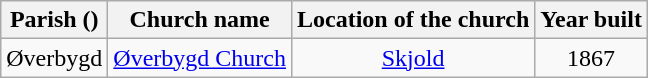<table class="wikitable" style="text-align:center">
<tr>
<th>Parish ()</th>
<th>Church name</th>
<th>Location of the church</th>
<th>Year built</th>
</tr>
<tr>
<td rowspan="1">Øverbygd</td>
<td><a href='#'>Øverbygd Church</a></td>
<td><a href='#'>Skjold</a></td>
<td>1867</td>
</tr>
</table>
